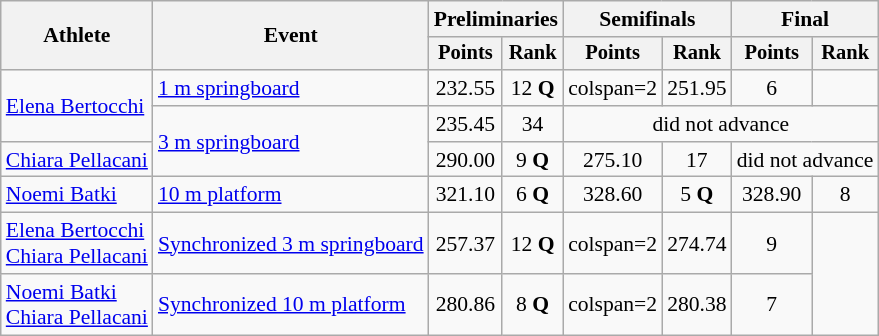<table class=wikitable style="font-size:90%;">
<tr>
<th rowspan="2">Athlete</th>
<th rowspan="2">Event</th>
<th colspan="2">Preliminaries</th>
<th colspan="2">Semifinals</th>
<th colspan="2">Final</th>
</tr>
<tr style="font-size:95%">
<th>Points</th>
<th>Rank</th>
<th>Points</th>
<th>Rank</th>
<th>Points</th>
<th>Rank</th>
</tr>
<tr align=center>
<td align=left rowspan=2><a href='#'>Elena Bertocchi</a></td>
<td align=left><a href='#'>1 m springboard</a></td>
<td>232.55</td>
<td>12 <strong>Q</strong></td>
<td>colspan=2 </td>
<td>251.95</td>
<td>6</td>
</tr>
<tr align=center>
<td align=left rowspan=2><a href='#'>3 m springboard</a></td>
<td>235.45</td>
<td>34</td>
<td colspan=4>did not advance</td>
</tr>
<tr align=center>
<td align=left><a href='#'>Chiara Pellacani</a></td>
<td>290.00</td>
<td>9 <strong>Q</strong></td>
<td>275.10</td>
<td>17</td>
<td colspan=2>did not advance</td>
</tr>
<tr align=center>
<td align=left><a href='#'>Noemi Batki</a></td>
<td align=left><a href='#'>10 m platform</a></td>
<td>321.10</td>
<td>6 <strong>Q</strong></td>
<td>328.60</td>
<td>5 <strong>Q</strong></td>
<td>328.90</td>
<td>8</td>
</tr>
<tr align=center>
<td align=left><a href='#'>Elena Bertocchi</a><br><a href='#'>Chiara Pellacani</a></td>
<td align=left><a href='#'>Synchronized 3 m springboard</a></td>
<td>257.37</td>
<td>12 <strong>Q</strong></td>
<td>colspan=2 </td>
<td>274.74</td>
<td>9</td>
</tr>
<tr align=center>
<td align=left><a href='#'>Noemi Batki</a><br><a href='#'>Chiara Pellacani</a></td>
<td align=left><a href='#'>Synchronized 10 m platform</a></td>
<td>280.86</td>
<td>8 <strong>Q</strong></td>
<td>colspan=2 </td>
<td>280.38</td>
<td>7</td>
</tr>
</table>
